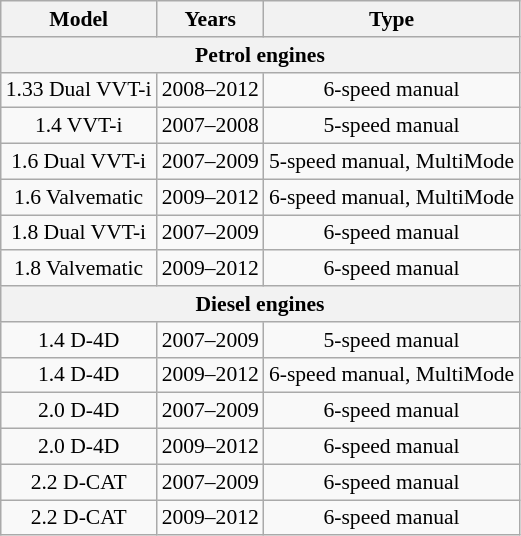<table class="wikitable" style="text-align: center; font-size: 90%;">
<tr>
<th>Model</th>
<th>Years</th>
<th>Type</th>
</tr>
<tr>
<th colspan=5>Petrol engines</th>
</tr>
<tr>
<td>1.33 Dual VVT-i</td>
<td>2008–2012</td>
<td>6-speed manual</td>
</tr>
<tr>
<td>1.4 VVT-i</td>
<td>2007–2008</td>
<td>5-speed manual</td>
</tr>
<tr>
<td>1.6 Dual VVT-i</td>
<td>2007–2009</td>
<td>5-speed manual, MultiMode</td>
</tr>
<tr>
<td>1.6 Valvematic</td>
<td>2009–2012</td>
<td>6-speed manual, MultiMode</td>
</tr>
<tr>
<td>1.8 Dual VVT-i</td>
<td>2007–2009</td>
<td>6-speed manual</td>
</tr>
<tr>
<td>1.8 Valvematic</td>
<td>2009–2012</td>
<td>6-speed manual</td>
</tr>
<tr>
<th colspan=5>Diesel engines</th>
</tr>
<tr>
<td>1.4 D-4D</td>
<td>2007–2009</td>
<td>5-speed manual</td>
</tr>
<tr>
<td>1.4 D-4D</td>
<td>2009–2012</td>
<td>6-speed manual, MultiMode</td>
</tr>
<tr>
<td>2.0 D-4D</td>
<td>2007–2009</td>
<td>6-speed manual</td>
</tr>
<tr>
<td>2.0 D-4D</td>
<td>2009–2012</td>
<td>6-speed manual</td>
</tr>
<tr>
<td>2.2 D-CAT</td>
<td>2007–2009</td>
<td>6-speed manual</td>
</tr>
<tr>
<td>2.2 D-CAT</td>
<td>2009–2012</td>
<td>6-speed manual</td>
</tr>
</table>
